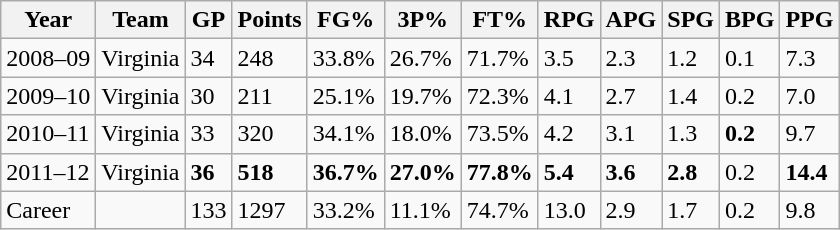<table class="wikitable">
<tr>
<th>Year</th>
<th>Team</th>
<th>GP</th>
<th>Points</th>
<th>FG%</th>
<th>3P%</th>
<th>FT%</th>
<th>RPG</th>
<th>APG</th>
<th>SPG</th>
<th>BPG</th>
<th>PPG</th>
</tr>
<tr>
<td>2008–09</td>
<td>Virginia</td>
<td>34</td>
<td>248</td>
<td>33.8%</td>
<td>26.7%</td>
<td>71.7%</td>
<td>3.5</td>
<td>2.3</td>
<td>1.2</td>
<td>0.1</td>
<td>7.3</td>
</tr>
<tr>
<td>2009–10</td>
<td>Virginia</td>
<td>30</td>
<td>211</td>
<td>25.1%</td>
<td>19.7%</td>
<td>72.3%</td>
<td>4.1</td>
<td>2.7</td>
<td>1.4</td>
<td>0.2</td>
<td>7.0</td>
</tr>
<tr>
<td>2010–11</td>
<td>Virginia</td>
<td>33</td>
<td>320</td>
<td>34.1%</td>
<td>18.0%</td>
<td>73.5%</td>
<td>4.2</td>
<td>3.1</td>
<td>1.3</td>
<td><strong>0.2</strong></td>
<td>9.7</td>
</tr>
<tr>
<td>2011–12</td>
<td>Virginia</td>
<td><strong>36</strong></td>
<td><strong>518</strong></td>
<td><strong>36.7%</strong></td>
<td><strong>27.0%</strong></td>
<td><strong>77.8%</strong></td>
<td><strong>5.4</strong></td>
<td><strong>3.6</strong></td>
<td><strong>2.8</strong></td>
<td>0.2</td>
<td><strong>14.4</strong></td>
</tr>
<tr>
<td>Career</td>
<td></td>
<td>133</td>
<td>1297</td>
<td>33.2%</td>
<td>11.1%</td>
<td>74.7%</td>
<td>13.0</td>
<td>2.9</td>
<td>1.7</td>
<td>0.2</td>
<td>9.8</td>
</tr>
</table>
